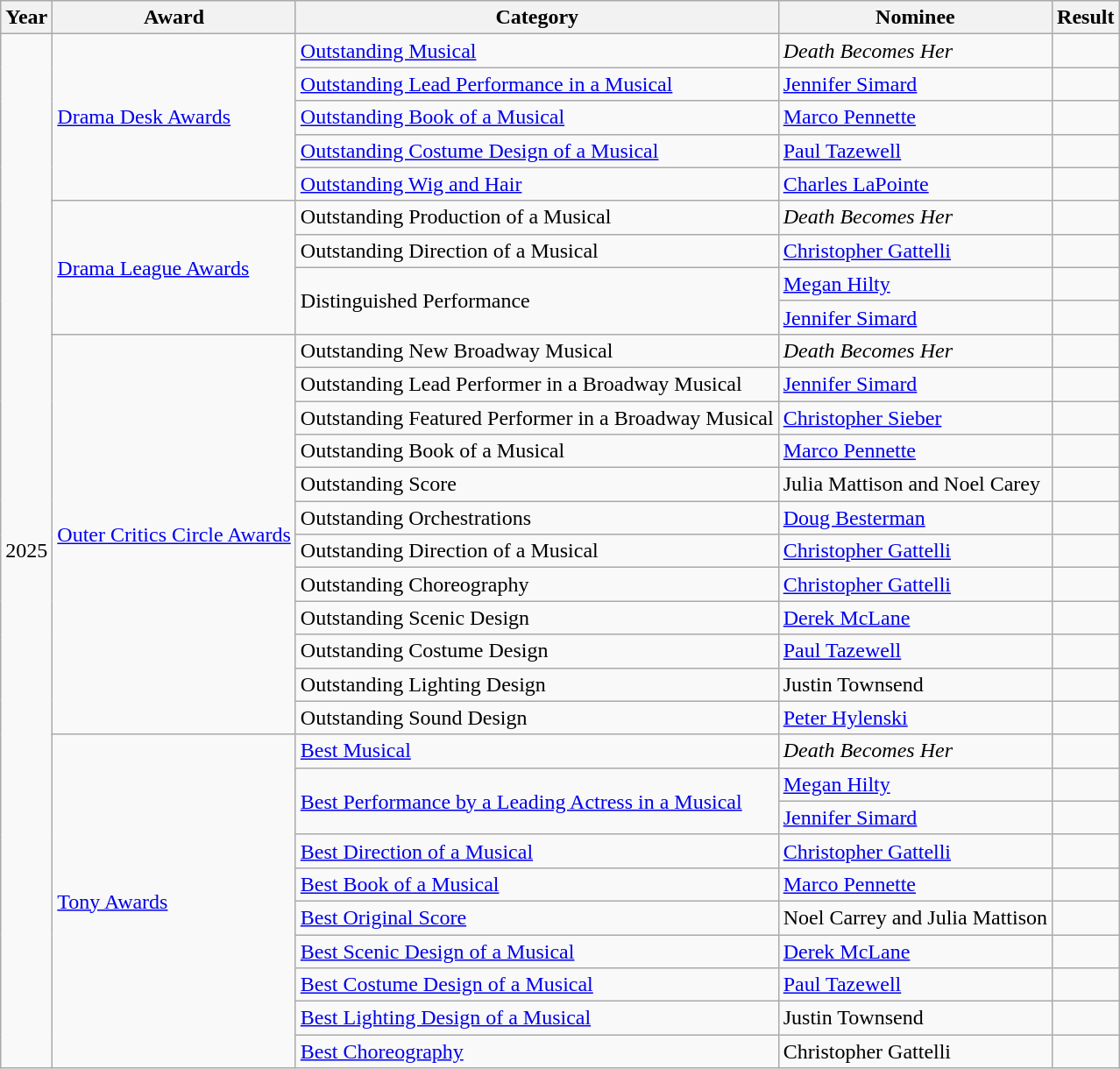<table class="wikitable" style="white-space:nowrap;">
<tr>
<th>Year</th>
<th>Award</th>
<th>Category</th>
<th>Nominee</th>
<th>Result</th>
</tr>
<tr>
<td rowspan="31">2025</td>
<td rowspan="5"><a href='#'>Drama Desk Awards</a></td>
<td><a href='#'>Outstanding Musical</a></td>
<td><em>Death Becomes Her</em></td>
<td></td>
</tr>
<tr>
<td><a href='#'>Outstanding Lead Performance in a Musical</a></td>
<td><a href='#'>Jennifer Simard</a></td>
<td></td>
</tr>
<tr>
<td><a href='#'>Outstanding Book of a Musical</a></td>
<td><a href='#'>Marco Pennette</a></td>
<td></td>
</tr>
<tr>
<td><a href='#'>Outstanding Costume Design of a Musical</a></td>
<td><a href='#'>Paul Tazewell</a></td>
<td></td>
</tr>
<tr>
<td><a href='#'>Outstanding Wig and Hair</a></td>
<td><a href='#'>Charles LaPointe</a></td>
<td></td>
</tr>
<tr>
<td rowspan="4"><a href='#'>Drama League Awards</a></td>
<td>Outstanding Production of a Musical</td>
<td><em>Death Becomes Her</em></td>
<td></td>
</tr>
<tr>
<td>Outstanding Direction of a Musical</td>
<td><a href='#'>Christopher Gattelli</a></td>
<td></td>
</tr>
<tr>
<td rowspan="2">Distinguished Performance</td>
<td><a href='#'>Megan Hilty</a></td>
<td></td>
</tr>
<tr>
<td><a href='#'>Jennifer Simard</a></td>
<td></td>
</tr>
<tr>
<td rowspan="12"><a href='#'>Outer Critics Circle Awards</a></td>
<td>Outstanding New Broadway Musical</td>
<td><em>Death Becomes Her</em></td>
<td></td>
</tr>
<tr>
<td>Outstanding Lead Performer in a Broadway Musical</td>
<td><a href='#'>Jennifer Simard</a></td>
<td></td>
</tr>
<tr>
<td>Outstanding Featured Performer in a Broadway Musical</td>
<td><a href='#'>Christopher Sieber</a></td>
<td></td>
</tr>
<tr>
<td>Outstanding Book of a Musical</td>
<td><a href='#'>Marco Pennette</a></td>
<td></td>
</tr>
<tr>
<td>Outstanding Score</td>
<td>Julia Mattison and Noel Carey</td>
<td></td>
</tr>
<tr>
<td>Outstanding Orchestrations</td>
<td><a href='#'>Doug Besterman</a></td>
<td></td>
</tr>
<tr>
<td>Outstanding Direction of a Musical</td>
<td><a href='#'>Christopher Gattelli</a></td>
<td></td>
</tr>
<tr>
<td>Outstanding Choreography</td>
<td><a href='#'>Christopher Gattelli</a></td>
<td></td>
</tr>
<tr>
<td>Outstanding Scenic Design</td>
<td><a href='#'>Derek McLane</a></td>
<td></td>
</tr>
<tr>
<td>Outstanding Costume Design</td>
<td><a href='#'>Paul Tazewell</a></td>
<td></td>
</tr>
<tr>
<td>Outstanding Lighting Design</td>
<td>Justin Townsend</td>
<td></td>
</tr>
<tr>
<td>Outstanding Sound Design</td>
<td><a href='#'>Peter Hylenski</a></td>
<td></td>
</tr>
<tr>
<td rowspan="10"><a href='#'>Tony Awards</a></td>
<td><a href='#'>Best Musical</a></td>
<td><em>Death Becomes Her</em></td>
<td></td>
</tr>
<tr>
<td rowspan="2"><a href='#'>Best Performance by a Leading Actress in a Musical</a></td>
<td><a href='#'>Megan Hilty</a></td>
<td></td>
</tr>
<tr>
<td><a href='#'>Jennifer Simard</a></td>
<td></td>
</tr>
<tr>
<td><a href='#'>Best Direction of a Musical</a></td>
<td><a href='#'>Christopher Gattelli</a></td>
<td></td>
</tr>
<tr>
<td><a href='#'>Best Book of a Musical</a></td>
<td><a href='#'>Marco Pennette</a></td>
<td></td>
</tr>
<tr>
<td><a href='#'>Best Original Score</a></td>
<td>Noel Carrey and Julia Mattison</td>
<td></td>
</tr>
<tr>
<td><a href='#'>Best Scenic Design of a Musical</a></td>
<td><a href='#'>Derek McLane</a></td>
<td></td>
</tr>
<tr>
<td><a href='#'>Best Costume Design of a Musical</a></td>
<td><a href='#'>Paul Tazewell</a></td>
<td></td>
</tr>
<tr>
<td><a href='#'>Best Lighting Design of a Musical</a></td>
<td>Justin Townsend</td>
<td></td>
</tr>
<tr>
<td><a href='#'>Best Choreography</a></td>
<td>Christopher Gattelli</td>
<td></td>
</tr>
</table>
